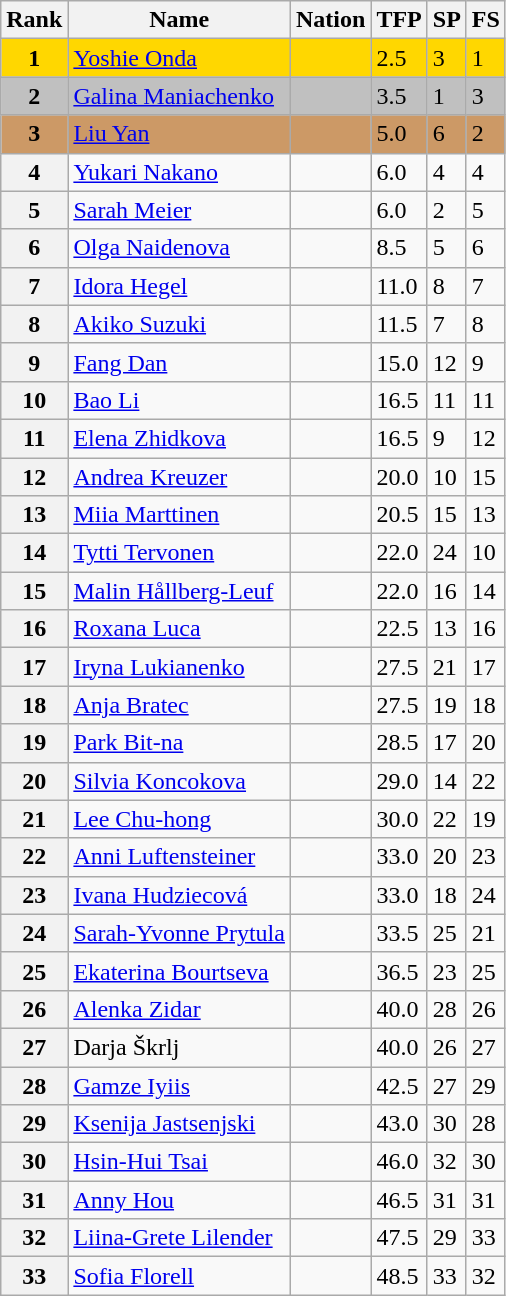<table class="wikitable sortable">
<tr>
<th>Rank</th>
<th>Name</th>
<th>Nation</th>
<th>TFP</th>
<th>SP</th>
<th>FS</th>
</tr>
<tr bgcolor="gold">
<td align="center"><strong>1</strong></td>
<td><a href='#'>Yoshie Onda</a></td>
<td></td>
<td>2.5</td>
<td>3</td>
<td>1</td>
</tr>
<tr bgcolor="silver">
<td align="center"><strong>2</strong></td>
<td><a href='#'>Galina Maniachenko</a></td>
<td></td>
<td>3.5</td>
<td>1</td>
<td>3</td>
</tr>
<tr bgcolor="cc9966">
<td align="center"><strong>3</strong></td>
<td><a href='#'>Liu Yan</a></td>
<td></td>
<td>5.0</td>
<td>6</td>
<td>2</td>
</tr>
<tr>
<th>4</th>
<td><a href='#'>Yukari Nakano</a></td>
<td></td>
<td>6.0</td>
<td>4</td>
<td>4</td>
</tr>
<tr>
<th>5</th>
<td><a href='#'>Sarah Meier</a></td>
<td></td>
<td>6.0</td>
<td>2</td>
<td>5</td>
</tr>
<tr>
<th>6</th>
<td><a href='#'>Olga Naidenova</a></td>
<td></td>
<td>8.5</td>
<td>5</td>
<td>6</td>
</tr>
<tr>
<th>7</th>
<td><a href='#'>Idora Hegel</a></td>
<td></td>
<td>11.0</td>
<td>8</td>
<td>7</td>
</tr>
<tr>
<th>8</th>
<td><a href='#'>Akiko Suzuki</a></td>
<td></td>
<td>11.5</td>
<td>7</td>
<td>8</td>
</tr>
<tr>
<th>9</th>
<td><a href='#'>Fang Dan</a></td>
<td></td>
<td>15.0</td>
<td>12</td>
<td>9</td>
</tr>
<tr>
<th>10</th>
<td><a href='#'>Bao Li</a></td>
<td></td>
<td>16.5</td>
<td>11</td>
<td>11</td>
</tr>
<tr>
<th>11</th>
<td><a href='#'>Elena Zhidkova</a></td>
<td></td>
<td>16.5</td>
<td>9</td>
<td>12</td>
</tr>
<tr>
<th>12</th>
<td><a href='#'>Andrea Kreuzer</a></td>
<td></td>
<td>20.0</td>
<td>10</td>
<td>15</td>
</tr>
<tr>
<th>13</th>
<td><a href='#'>Miia Marttinen</a></td>
<td></td>
<td>20.5</td>
<td>15</td>
<td>13</td>
</tr>
<tr>
<th>14</th>
<td><a href='#'>Tytti Tervonen</a></td>
<td></td>
<td>22.0</td>
<td>24</td>
<td>10</td>
</tr>
<tr>
<th>15</th>
<td><a href='#'>Malin Hållberg-Leuf</a></td>
<td></td>
<td>22.0</td>
<td>16</td>
<td>14</td>
</tr>
<tr>
<th>16</th>
<td><a href='#'>Roxana Luca</a></td>
<td></td>
<td>22.5</td>
<td>13</td>
<td>16</td>
</tr>
<tr>
<th>17</th>
<td><a href='#'>Iryna Lukianenko</a></td>
<td></td>
<td>27.5</td>
<td>21</td>
<td>17</td>
</tr>
<tr>
<th>18</th>
<td><a href='#'>Anja Bratec</a></td>
<td></td>
<td>27.5</td>
<td>19</td>
<td>18</td>
</tr>
<tr>
<th>19</th>
<td><a href='#'>Park Bit-na</a></td>
<td></td>
<td>28.5</td>
<td>17</td>
<td>20</td>
</tr>
<tr>
<th>20</th>
<td><a href='#'>Silvia Koncokova</a></td>
<td></td>
<td>29.0</td>
<td>14</td>
<td>22</td>
</tr>
<tr>
<th>21</th>
<td><a href='#'>Lee Chu-hong</a></td>
<td></td>
<td>30.0</td>
<td>22</td>
<td>19</td>
</tr>
<tr>
<th>22</th>
<td><a href='#'>Anni Luftensteiner</a></td>
<td></td>
<td>33.0</td>
<td>20</td>
<td>23</td>
</tr>
<tr>
<th>23</th>
<td><a href='#'>Ivana Hudziecová</a></td>
<td></td>
<td>33.0</td>
<td>18</td>
<td>24</td>
</tr>
<tr>
<th>24</th>
<td><a href='#'>Sarah-Yvonne Prytula</a></td>
<td></td>
<td>33.5</td>
<td>25</td>
<td>21</td>
</tr>
<tr>
<th>25</th>
<td><a href='#'>Ekaterina Bourtseva</a></td>
<td></td>
<td>36.5</td>
<td>23</td>
<td>25</td>
</tr>
<tr>
<th>26</th>
<td><a href='#'>Alenka Zidar</a></td>
<td></td>
<td>40.0</td>
<td>28</td>
<td>26</td>
</tr>
<tr>
<th>27</th>
<td>Darja Škrlj</td>
<td></td>
<td>40.0</td>
<td>26</td>
<td>27</td>
</tr>
<tr>
<th>28</th>
<td><a href='#'>Gamze Iyiis</a></td>
<td></td>
<td>42.5</td>
<td>27</td>
<td>29</td>
</tr>
<tr>
<th>29</th>
<td><a href='#'>Ksenija Jastsenjski</a></td>
<td></td>
<td>43.0</td>
<td>30</td>
<td>28</td>
</tr>
<tr>
<th>30</th>
<td><a href='#'>Hsin-Hui Tsai</a></td>
<td></td>
<td>46.0</td>
<td>32</td>
<td>30</td>
</tr>
<tr>
<th>31</th>
<td><a href='#'>Anny Hou</a></td>
<td></td>
<td>46.5</td>
<td>31</td>
<td>31</td>
</tr>
<tr>
<th>32</th>
<td><a href='#'>Liina-Grete Lilender</a></td>
<td></td>
<td>47.5</td>
<td>29</td>
<td>33</td>
</tr>
<tr>
<th>33</th>
<td><a href='#'>Sofia Florell</a></td>
<td></td>
<td>48.5</td>
<td>33</td>
<td>32</td>
</tr>
</table>
